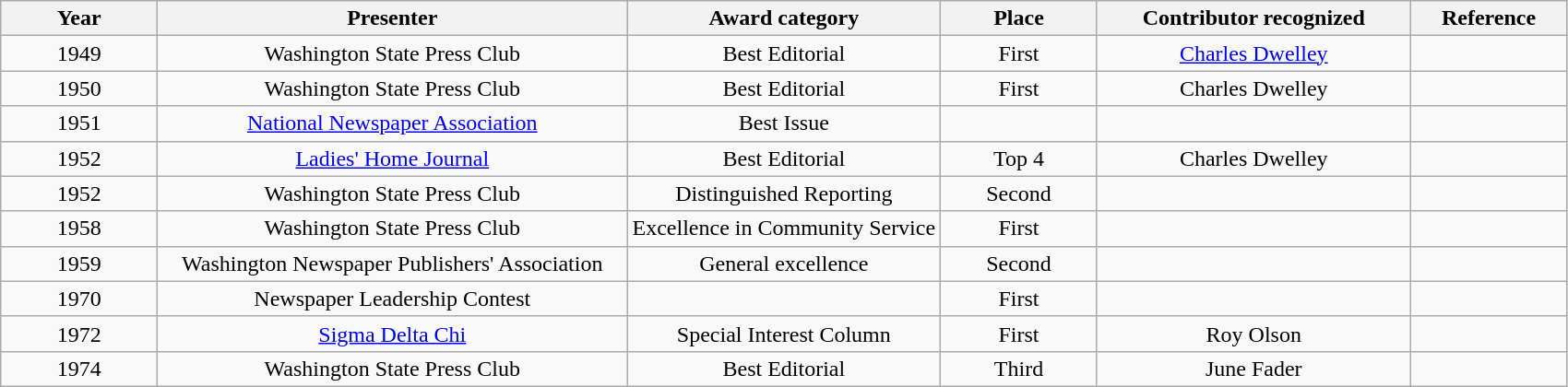<table class="wikitable" style="text-align: center;">
<tr>
<th style="width: 10%;">Year</th>
<th style="width: 30%;">Presenter</th>
<th style="width: 20%;">Award category</th>
<th style="width: 10%;">Place</th>
<th style="width: 20%;">Contributor recognized</th>
<th style="width: 10%;">Reference</th>
</tr>
<tr>
<td>1949</td>
<td>Washington State Press Club</td>
<td>Best Editorial</td>
<td>First</td>
<td><a href='#'>Charles Dwelley</a></td>
<td></td>
</tr>
<tr>
<td>1950</td>
<td>Washington State Press Club</td>
<td>Best Editorial</td>
<td>First</td>
<td>Charles Dwelley</td>
<td></td>
</tr>
<tr>
<td>1951</td>
<td><a href='#'>National Newspaper Association</a></td>
<td>Best Issue</td>
<td></td>
<td></td>
<td></td>
</tr>
<tr>
<td>1952</td>
<td><a href='#'>Ladies' Home Journal</a></td>
<td>Best Editorial</td>
<td>Top 4</td>
<td>Charles Dwelley</td>
<td></td>
</tr>
<tr>
<td>1952</td>
<td>Washington State Press Club</td>
<td>Distinguished Reporting</td>
<td>Second</td>
<td></td>
<td></td>
</tr>
<tr>
<td>1958</td>
<td>Washington State Press Club</td>
<td>Excellence in Community Service</td>
<td>First</td>
<td></td>
<td></td>
</tr>
<tr>
<td>1959</td>
<td>Washington Newspaper Publishers' Association</td>
<td>General excellence</td>
<td>Second</td>
<td></td>
<td></td>
</tr>
<tr>
<td>1970</td>
<td>Newspaper Leadership Contest</td>
<td></td>
<td>First</td>
<td></td>
<td></td>
</tr>
<tr>
<td>1972</td>
<td><a href='#'>Sigma Delta Chi</a></td>
<td>Special Interest Column</td>
<td>First</td>
<td>Roy Olson</td>
<td></td>
</tr>
<tr>
<td>1974</td>
<td>Washington State Press Club</td>
<td>Best Editorial</td>
<td>Third</td>
<td>June Fader</td>
<td></td>
</tr>
</table>
